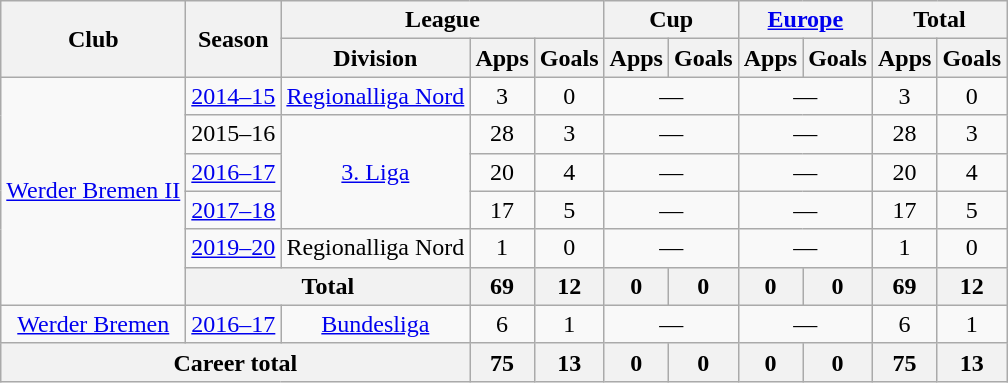<table class="wikitable" style="text-align: center">
<tr>
<th rowspan="2">Club</th>
<th rowspan="2">Season</th>
<th colspan="3">League</th>
<th colspan="2">Cup</th>
<th colspan="2"><a href='#'>Europe</a></th>
<th colspan="2">Total</th>
</tr>
<tr>
<th>Division</th>
<th>Apps</th>
<th>Goals</th>
<th>Apps</th>
<th>Goals</th>
<th>Apps</th>
<th>Goals</th>
<th>Apps</th>
<th>Goals</th>
</tr>
<tr>
<td rowspan="6"><a href='#'>Werder Bremen II</a></td>
<td><a href='#'>2014–15</a></td>
<td><a href='#'>Regionalliga Nord</a></td>
<td>3</td>
<td>0</td>
<td colspan="2">—</td>
<td colspan="2">—</td>
<td>3</td>
<td>0</td>
</tr>
<tr>
<td>2015–16</td>
<td rowspan="3"><a href='#'>3. Liga</a></td>
<td>28</td>
<td>3</td>
<td colspan="2">—</td>
<td colspan="2">—</td>
<td>28</td>
<td>3</td>
</tr>
<tr>
<td><a href='#'>2016–17</a></td>
<td>20</td>
<td>4</td>
<td colspan="2">—</td>
<td colspan="2">—</td>
<td>20</td>
<td>4</td>
</tr>
<tr>
<td><a href='#'>2017–18</a></td>
<td>17</td>
<td>5</td>
<td colspan="2">—</td>
<td colspan="2">—</td>
<td>17</td>
<td>5</td>
</tr>
<tr>
<td><a href='#'>2019–20</a></td>
<td>Regionalliga Nord</td>
<td>1</td>
<td>0</td>
<td colspan="2">—</td>
<td colspan="2">—</td>
<td>1</td>
<td>0</td>
</tr>
<tr>
<th colspan="2">Total</th>
<th>69</th>
<th>12</th>
<th>0</th>
<th>0</th>
<th>0</th>
<th>0</th>
<th>69</th>
<th>12</th>
</tr>
<tr>
<td><a href='#'>Werder Bremen</a></td>
<td><a href='#'>2016–17</a></td>
<td><a href='#'>Bundesliga</a></td>
<td>6</td>
<td>1</td>
<td colspan="2">—</td>
<td colspan="2">—</td>
<td>6</td>
<td>1</td>
</tr>
<tr>
<th colspan="3">Career total</th>
<th>75</th>
<th>13</th>
<th>0</th>
<th>0</th>
<th>0</th>
<th>0</th>
<th>75</th>
<th>13</th>
</tr>
</table>
